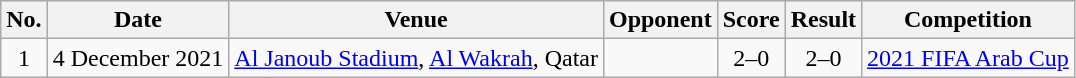<table class="wikitable sortable">
<tr>
<th scope="col">No.</th>
<th scope="col">Date</th>
<th scope="col">Venue</th>
<th scope="col">Opponent</th>
<th scope="col">Score</th>
<th scope="col">Result</th>
<th scope="col">Competition</th>
</tr>
<tr>
<td align="center">1</td>
<td>4 December 2021</td>
<td><a href='#'>Al Janoub Stadium</a>, <a href='#'>Al Wakrah</a>, Qatar</td>
<td></td>
<td align="center">2–0</td>
<td align="center">2–0</td>
<td><a href='#'>2021 FIFA Arab Cup</a></td>
</tr>
</table>
